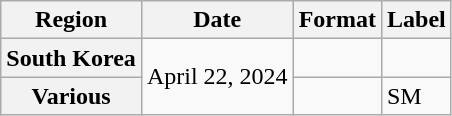<table class="wikitable plainrowheaders">
<tr>
<th scope="col">Region</th>
<th scope="col">Date</th>
<th scope="col">Format</th>
<th scope="col">Label</th>
</tr>
<tr>
<th scope="row">South Korea</th>
<td rowspan="2">April 22, 2024</td>
<td></td>
<td></td>
</tr>
<tr>
<th scope="row">Various </th>
<td></td>
<td>SM</td>
</tr>
</table>
